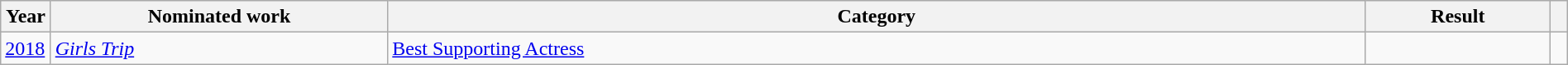<table style="width:100%;" class="wikitable sortable">
<tr>
<th style="width:1%;" scope="col">Year</th>
<th style="width:20%;" scope="col">Nominated work</th>
<th style="width:58%;" scope="col">Category</th>
<th style="width:11%;" scope="col">Result</th>
<th style="width:1%;" scope="col"></th>
</tr>
<tr>
<td><a href='#'>2018</a></td>
<td><em><a href='#'>Girls Trip</a></em></td>
<td><a href='#'>Best Supporting Actress</a></td>
<td></td>
<td></td>
</tr>
</table>
